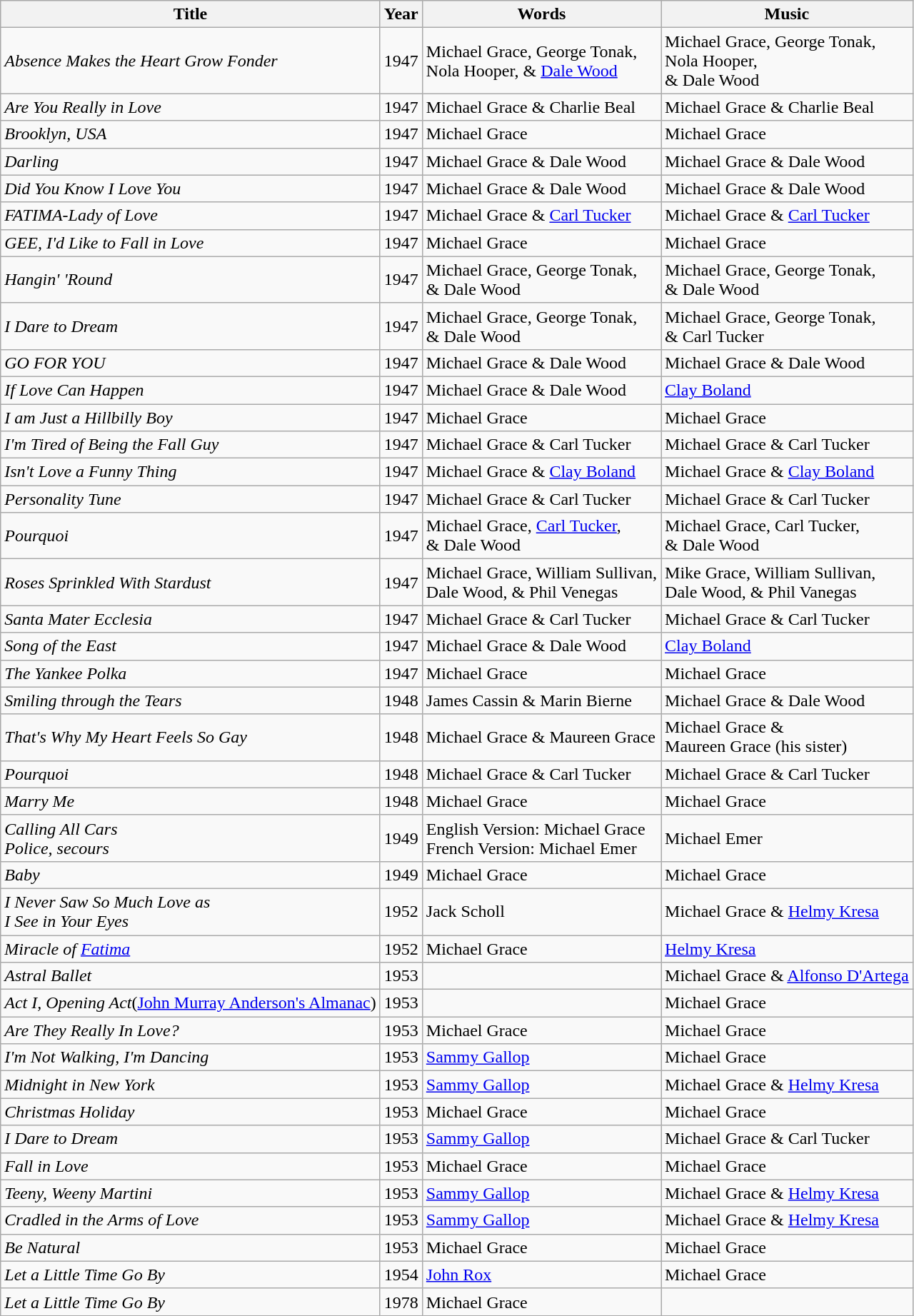<table class="wikitable">
<tr>
<th>Title</th>
<th>Year</th>
<th>Words</th>
<th>Music</th>
</tr>
<tr>
<td><em>Absence Makes the Heart Grow Fonder</em></td>
<td>1947</td>
<td>Michael Grace, George Tonak,<br>Nola Hooper, & <a href='#'>Dale Wood</a></td>
<td>Michael Grace, George Tonak,<br>Nola Hooper,<br>& Dale Wood</td>
</tr>
<tr>
<td><em>Are You Really in Love</em></td>
<td>1947</td>
<td>Michael Grace & Charlie Beal</td>
<td>Michael Grace & Charlie Beal</td>
</tr>
<tr>
<td><em>Brooklyn, USA</em></td>
<td>1947</td>
<td>Michael Grace</td>
<td>Michael Grace</td>
</tr>
<tr>
<td><em>Darling</em></td>
<td>1947</td>
<td>Michael Grace & Dale Wood</td>
<td>Michael Grace & Dale Wood</td>
</tr>
<tr>
<td><em>Did You Know I Love You</em></td>
<td>1947</td>
<td>Michael Grace & Dale Wood</td>
<td>Michael Grace & Dale Wood</td>
</tr>
<tr>
<td><em>FATIMA-Lady of Love</em></td>
<td>1947</td>
<td>Michael Grace & <a href='#'>Carl Tucker</a> </td>
<td>Michael Grace & <a href='#'>Carl Tucker</a></td>
</tr>
<tr>
<td><em>GEE, I'd Like to Fall in Love</em></td>
<td>1947</td>
<td>Michael Grace</td>
<td>Michael Grace</td>
</tr>
<tr>
<td><em>Hangin'  'Round</em></td>
<td>1947</td>
<td>Michael Grace, George Tonak,<br>& Dale Wood</td>
<td>Michael Grace, George Tonak,<br>& Dale Wood</td>
</tr>
<tr>
<td><em>I Dare to Dream</em></td>
<td>1947</td>
<td>Michael Grace, George Tonak,<br>& Dale Wood</td>
<td>Michael Grace, George Tonak,<br>& Carl Tucker</td>
</tr>
<tr>
<td><em>GO FOR YOU</em></td>
<td>1947</td>
<td>Michael Grace & Dale Wood</td>
<td>Michael Grace & Dale Wood</td>
</tr>
<tr>
<td><em>If Love Can Happen</em></td>
<td>1947</td>
<td>Michael Grace & Dale Wood</td>
<td><a href='#'>Clay Boland</a></td>
</tr>
<tr>
<td><em>I am Just a Hillbilly Boy</em></td>
<td>1947</td>
<td>Michael Grace</td>
<td>Michael Grace</td>
</tr>
<tr>
<td><em>I'm Tired of Being the Fall Guy</em></td>
<td>1947</td>
<td>Michael Grace & Carl Tucker</td>
<td>Michael Grace & Carl Tucker</td>
</tr>
<tr>
<td><em>Isn't Love a Funny Thing</em></td>
<td>1947</td>
<td>Michael Grace & <a href='#'>Clay Boland</a></td>
<td>Michael Grace & <a href='#'>Clay Boland</a></td>
</tr>
<tr>
<td><em>Personality Tune</em></td>
<td>1947</td>
<td>Michael Grace & Carl Tucker</td>
<td>Michael Grace & Carl Tucker</td>
</tr>
<tr>
<td><em>Pourquoi</em></td>
<td>1947</td>
<td>Michael Grace, <a href='#'>Carl Tucker</a>,<br>& Dale Wood</td>
<td>Michael Grace, Carl Tucker,<br>& Dale Wood</td>
</tr>
<tr>
<td><em>Roses Sprinkled With Stardust</em></td>
<td>1947</td>
<td>Michael Grace, William Sullivan,<br>Dale Wood, & Phil Venegas</td>
<td>Mike Grace, William Sullivan,<br>Dale Wood, & Phil Vanegas</td>
</tr>
<tr>
<td><em>Santa Mater Ecclesia</em></td>
<td>1947</td>
<td>Michael Grace & Carl Tucker</td>
<td>Michael Grace & Carl Tucker</td>
</tr>
<tr>
<td><em>Song of the East</em></td>
<td>1947</td>
<td>Michael Grace & Dale Wood</td>
<td><a href='#'>Clay Boland</a></td>
</tr>
<tr>
<td><em>The Yankee Polka</em></td>
<td>1947</td>
<td>Michael Grace</td>
<td>Michael Grace</td>
</tr>
<tr>
<td><em>Smiling through the Tears</em></td>
<td>1948</td>
<td>James Cassin & Marin Bierne</td>
<td>Michael Grace & Dale Wood</td>
</tr>
<tr>
<td><em>That's Why My Heart Feels So Gay</em></td>
<td>1948</td>
<td>Michael Grace & Maureen Grace</td>
<td>Michael Grace &<br>Maureen Grace (his sister)</td>
</tr>
<tr>
<td><em>Pourquoi</em></td>
<td>1948</td>
<td>Michael Grace & Carl Tucker</td>
<td>Michael Grace & Carl Tucker</td>
</tr>
<tr>
<td><em>Marry Me</em></td>
<td>1948</td>
<td>Michael Grace</td>
<td>Michael Grace</td>
</tr>
<tr>
<td><em>Calling All Cars</em><br><em>Police, secours</em></td>
<td>1949</td>
<td>English Version: Michael Grace<br>French Version: Michael Emer</td>
<td>Michael Emer</td>
</tr>
<tr>
<td><em>Baby</em></td>
<td>1949</td>
<td>Michael Grace</td>
<td>Michael Grace</td>
</tr>
<tr>
<td><em>I Never Saw So Much Love as</em><br><em>I See in Your Eyes</em></td>
<td>1952</td>
<td>Jack Scholl</td>
<td>Michael Grace & <a href='#'>Helmy Kresa</a></td>
</tr>
<tr>
<td><em>Miracle of <a href='#'>Fatima</a></em></td>
<td>1952</td>
<td>Michael Grace</td>
<td><a href='#'>Helmy Kresa</a></td>
</tr>
<tr>
<td><em>Astral Ballet</em></td>
<td>1953</td>
<td></td>
<td>Michael Grace & <a href='#'>Alfonso D'Artega</a></td>
</tr>
<tr>
<td><em>Act I, Opening Act</em>(<a href='#'>John Murray Anderson's Almanac</a>)</td>
<td>1953</td>
<td></td>
<td>Michael Grace</td>
</tr>
<tr>
<td><em>Are They Really In Love?</em></td>
<td>1953</td>
<td>Michael Grace</td>
<td>Michael Grace</td>
</tr>
<tr>
<td><em>I'm Not Walking, I'm Dancing</em></td>
<td>1953</td>
<td><a href='#'>Sammy Gallop</a></td>
<td>Michael Grace</td>
</tr>
<tr>
<td><em>Midnight in New York</em></td>
<td>1953</td>
<td><a href='#'>Sammy Gallop</a></td>
<td>Michael Grace & <a href='#'>Helmy Kresa</a></td>
</tr>
<tr>
<td><em>Christmas Holiday</em></td>
<td>1953</td>
<td>Michael Grace</td>
<td>Michael Grace</td>
</tr>
<tr>
<td><em>I Dare to Dream</em></td>
<td>1953</td>
<td><a href='#'>Sammy Gallop</a></td>
<td>Michael Grace & Carl Tucker</td>
</tr>
<tr>
<td><em>Fall in Love</em></td>
<td>1953</td>
<td>Michael Grace</td>
<td>Michael Grace</td>
</tr>
<tr>
<td><em>Teeny, Weeny Martini</em></td>
<td>1953</td>
<td><a href='#'>Sammy Gallop</a></td>
<td>Michael Grace & <a href='#'>Helmy Kresa</a></td>
</tr>
<tr>
<td><em>Cradled in the Arms of Love</em></td>
<td>1953</td>
<td><a href='#'>Sammy Gallop</a></td>
<td>Michael Grace & <a href='#'>Helmy Kresa</a></td>
</tr>
<tr>
<td><em>Be Natural</em></td>
<td>1953</td>
<td>Michael Grace</td>
<td>Michael Grace</td>
</tr>
<tr>
<td><em>Let a Little Time Go By</em></td>
<td>1954</td>
<td><a href='#'>John Rox</a></td>
<td>Michael Grace</td>
</tr>
<tr>
<td><em>Let a Little Time Go By</em></td>
<td>1978</td>
<td>Michael Grace</td>
<td></td>
</tr>
</table>
